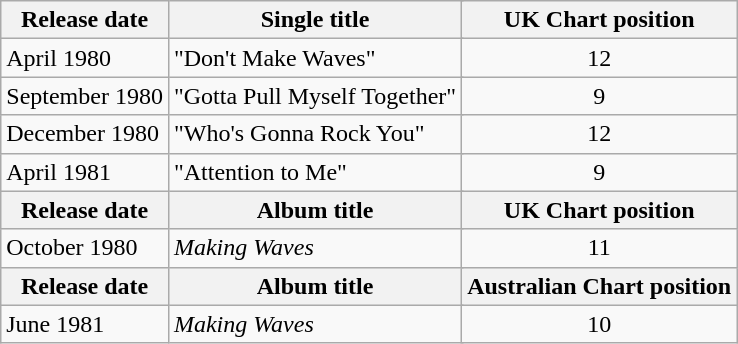<table class="wikitable">
<tr>
<th>Release date</th>
<th colspan="135">Single title</th>
<th>UK Chart position</th>
</tr>
<tr>
<td>April 1980</td>
<td colspan="135">"Don't Make Waves"</td>
<td align="center">12</td>
</tr>
<tr>
<td>September 1980</td>
<td colspan="135">"Gotta Pull Myself Together"</td>
<td align="center">9</td>
</tr>
<tr>
<td>December 1980</td>
<td colspan="135">"Who's Gonna Rock You"</td>
<td align="center">12</td>
</tr>
<tr>
<td>April 1981</td>
<td colspan="135">"Attention to Me"</td>
<td align="center">9</td>
</tr>
<tr>
<th>Release date</th>
<th colspan="135">Album title</th>
<th>UK Chart position</th>
</tr>
<tr>
<td>October 1980</td>
<td colspan="135"><em>Making Waves</em></td>
<td align="center">11</td>
</tr>
<tr>
<th>Release date</th>
<th colspan="135">Album title</th>
<th>Australian Chart position</th>
</tr>
<tr>
<td>June 1981</td>
<td colspan="135"><em>Making Waves</em></td>
<td align="center">10</td>
</tr>
</table>
